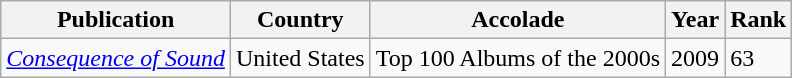<table class="wikitable">
<tr>
<th>Publication</th>
<th>Country</th>
<th>Accolade</th>
<th>Year</th>
<th>Rank</th>
</tr>
<tr>
<td><em><a href='#'>Consequence of Sound</a></em></td>
<td>United States</td>
<td>Top 100 Albums of the 2000s</td>
<td>2009</td>
<td>63</td>
</tr>
</table>
